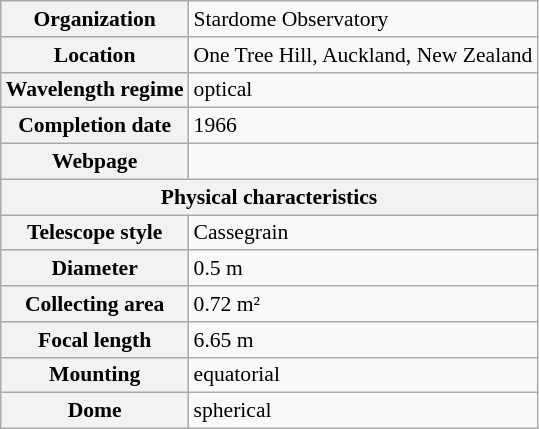<table class="wikitable floatright" style="font-size: 0.9em;">
<tr>
<th align="left">Organization</th>
<td>Stardome Observatory</td>
</tr>
<tr>
<th align="left">Location</th>
<td>One Tree Hill, Auckland, New Zealand</td>
</tr>
<tr>
<th align="left">Wavelength regime</th>
<td>optical</td>
</tr>
<tr>
<th align="left">Completion date</th>
<td>1966</td>
</tr>
<tr>
<th align="left">Webpage</th>
<td></td>
</tr>
<tr>
<th colspan="2" bgcolor="#green">Physical characteristics</th>
</tr>
<tr>
<th align="left">Telescope style</th>
<td>Cassegrain</td>
</tr>
<tr>
<th align="left">Diameter</th>
<td>0.5 m</td>
</tr>
<tr>
<th align="left">Collecting area</th>
<td>0.72 m²</td>
</tr>
<tr>
<th align="left">Focal length</th>
<td>6.65 m</td>
</tr>
<tr>
<th align="left">Mounting</th>
<td>equatorial</td>
</tr>
<tr>
<th align="left">Dome</th>
<td>spherical</td>
</tr>
</table>
